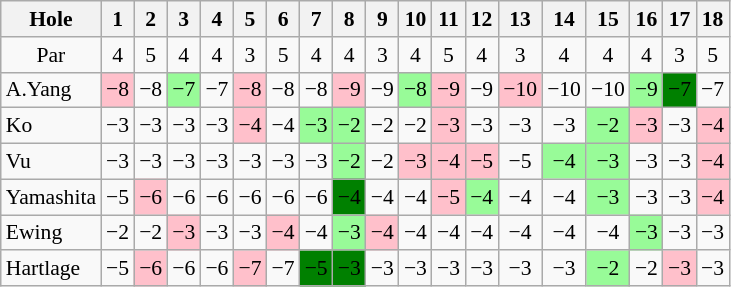<table class="wikitable" style="text-align:center; font-size:90%;">
<tr>
<th>Hole</th>
<th>1</th>
<th>2</th>
<th>3</th>
<th>4</th>
<th>5</th>
<th>6</th>
<th>7</th>
<th>8</th>
<th>9</th>
<th>10</th>
<th>11</th>
<th>12</th>
<th>13</th>
<th>14</th>
<th>15</th>
<th>16</th>
<th>17</th>
<th>18</th>
</tr>
<tr>
<td>Par</td>
<td>4</td>
<td>5</td>
<td>4</td>
<td>4</td>
<td>3</td>
<td>5</td>
<td>4</td>
<td>4</td>
<td>3</td>
<td>4</td>
<td>5</td>
<td>4</td>
<td>3</td>
<td>4</td>
<td>4</td>
<td>4</td>
<td>3</td>
<td>5</td>
</tr>
<tr>
<td align=left> A.Yang</td>
<td style="background: Pink;">−8</td>
<td>−8</td>
<td style="background: PaleGreen;">−7</td>
<td>−7</td>
<td style="background: Pink;">−8</td>
<td>−8</td>
<td>−8</td>
<td style="background: Pink;">−9</td>
<td>−9</td>
<td style="background: PaleGreen;">−8</td>
<td style="background: Pink;">−9</td>
<td>−9</td>
<td style="background: Pink;">−10</td>
<td>−10</td>
<td>−10</td>
<td style="background: PaleGreen;">−9</td>
<td style="background: Green;">−7</td>
<td>−7</td>
</tr>
<tr>
<td align=left> Ko</td>
<td>−3</td>
<td>−3</td>
<td>−3</td>
<td>−3</td>
<td style="background: Pink;">−4</td>
<td>−4</td>
<td style="background: PaleGreen;">−3</td>
<td style="background: PaleGreen;">−2</td>
<td>−2</td>
<td>−2</td>
<td style="background: Pink;">−3</td>
<td>−3</td>
<td>−3</td>
<td>−3</td>
<td style="background: PaleGreen;">−2</td>
<td style="background: Pink;">−3</td>
<td>−3</td>
<td style="background: Pink;">−4</td>
</tr>
<tr>
<td align=left> Vu</td>
<td>−3</td>
<td>−3</td>
<td>−3</td>
<td>−3</td>
<td>−3</td>
<td>−3</td>
<td>−3</td>
<td style="background: PaleGreen;">−2</td>
<td>−2</td>
<td style="background: Pink;">−3</td>
<td style="background: Pink;">−4</td>
<td style="background: Pink;">−5</td>
<td>−5</td>
<td style="background: PaleGreen;">−4</td>
<td style="background: PaleGreen;">−3</td>
<td>−3</td>
<td>−3</td>
<td style="background: Pink;">−4</td>
</tr>
<tr>
<td align=left> Yamashita</td>
<td>−5</td>
<td style="background: Pink;">−6</td>
<td>−6</td>
<td>−6</td>
<td>−6</td>
<td>−6</td>
<td>−6</td>
<td style="background: Green;">−4</td>
<td>−4</td>
<td>−4</td>
<td style="background: Pink;">−5</td>
<td style="background: PaleGreen;">−4</td>
<td>−4</td>
<td>−4</td>
<td style="background: PaleGreen;">−3</td>
<td>−3</td>
<td>−3</td>
<td style="background: Pink;">−4</td>
</tr>
<tr>
<td align=left> Ewing</td>
<td>−2</td>
<td>−2</td>
<td style="background: Pink;">−3</td>
<td>−3</td>
<td>−3</td>
<td style="background: Pink;">−4</td>
<td>−4</td>
<td style="background: PaleGreen;">−3</td>
<td style="background: Pink;">−4</td>
<td>−4</td>
<td>−4</td>
<td>−4</td>
<td>−4</td>
<td>−4</td>
<td>−4</td>
<td style="background: PaleGreen;">−3</td>
<td>−3</td>
<td>−3</td>
</tr>
<tr>
<td align=left> Hartlage</td>
<td>−5</td>
<td style="background: Pink;">−6</td>
<td>−6</td>
<td>−6</td>
<td style="background: Pink;">−7</td>
<td>−7</td>
<td style="background: Green;">−5</td>
<td style="background: Green;">−3</td>
<td>−3</td>
<td>−3</td>
<td>−3</td>
<td>−3</td>
<td>−3</td>
<td>−3</td>
<td style="background: PaleGreen;">−2</td>
<td>−2</td>
<td style="background: Pink;">−3</td>
<td>−3</td>
</tr>
</table>
